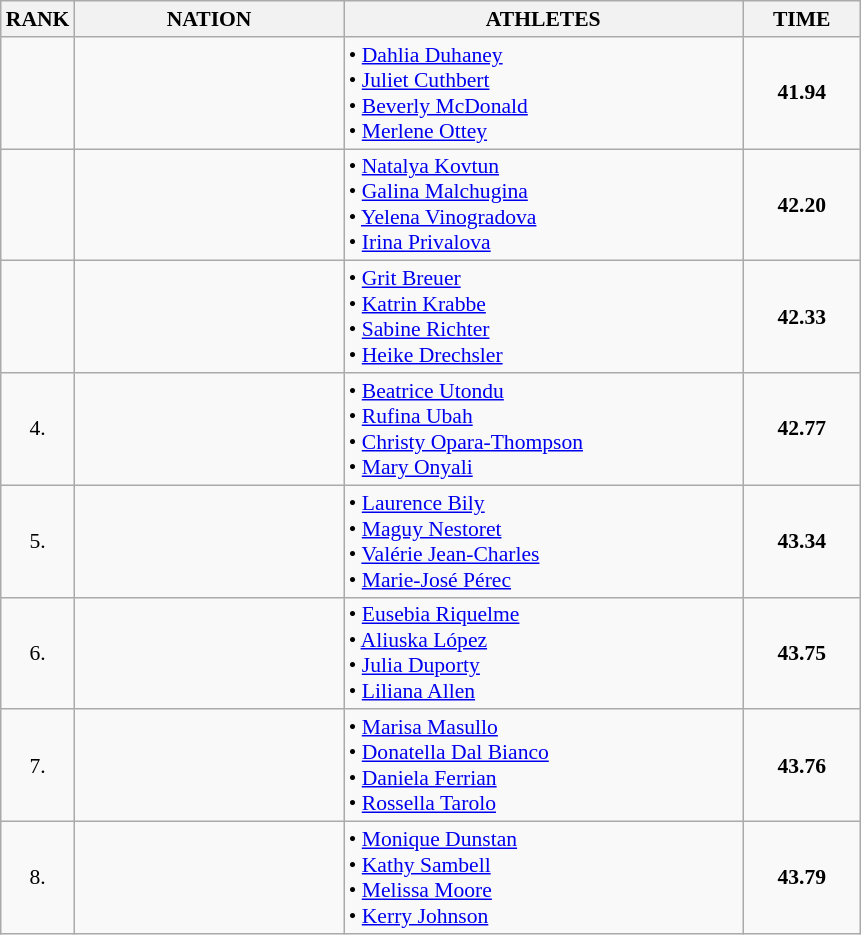<table class="wikitable" style="border-collapse: collapse; font-size: 90%;">
<tr>
<th>RANK</th>
<th style="width: 12em">NATION</th>
<th style="width: 18em">ATHLETES</th>
<th style="width: 5em">TIME</th>
</tr>
<tr>
<td align="center"></td>
<td align="center"></td>
<td>• <a href='#'>Dahlia Duhaney</a><br>• <a href='#'>Juliet Cuthbert</a><br>• <a href='#'>Beverly McDonald</a><br>• <a href='#'>Merlene Ottey</a></td>
<td align="center"><strong>41.94</strong></td>
</tr>
<tr>
<td align="center"></td>
<td align="center"></td>
<td>• <a href='#'>Natalya Kovtun</a><br>• <a href='#'>Galina Malchugina</a><br>• <a href='#'>Yelena Vinogradova</a><br>• <a href='#'>Irina Privalova</a></td>
<td align="center"><strong>42.20</strong></td>
</tr>
<tr>
<td align="center"></td>
<td align="center"></td>
<td>• <a href='#'>Grit Breuer</a><br>• <a href='#'>Katrin Krabbe</a><br>• <a href='#'>Sabine Richter</a><br>• <a href='#'>Heike Drechsler</a></td>
<td align="center"><strong>42.33</strong></td>
</tr>
<tr>
<td align="center">4.</td>
<td align="center"></td>
<td>• <a href='#'>Beatrice Utondu</a><br>• <a href='#'>Rufina Ubah</a><br>• <a href='#'>Christy Opara-Thompson</a><br>• <a href='#'>Mary Onyali</a></td>
<td align="center"><strong>42.77</strong></td>
</tr>
<tr>
<td align="center">5.</td>
<td align="center"></td>
<td>• <a href='#'>Laurence Bily</a><br>• <a href='#'>Maguy Nestoret</a><br>• <a href='#'>Valérie Jean-Charles</a><br>• <a href='#'>Marie-José Pérec</a></td>
<td align="center"><strong>43.34</strong></td>
</tr>
<tr>
<td align="center">6.</td>
<td align="center"></td>
<td>• <a href='#'>Eusebia Riquelme</a><br>• <a href='#'>Aliuska López</a><br>• <a href='#'>Julia Duporty</a><br>• <a href='#'>Liliana Allen</a></td>
<td align="center"><strong>43.75</strong></td>
</tr>
<tr>
<td align="center">7.</td>
<td align="center"></td>
<td>• <a href='#'>Marisa Masullo</a><br>• <a href='#'>Donatella Dal Bianco</a><br>• <a href='#'>Daniela Ferrian</a><br>• <a href='#'>Rossella Tarolo</a></td>
<td align="center"><strong>43.76</strong></td>
</tr>
<tr>
<td align="center">8.</td>
<td align="center"></td>
<td>• <a href='#'>Monique Dunstan</a><br>• <a href='#'>Kathy Sambell</a><br>• <a href='#'>Melissa Moore</a><br>• <a href='#'>Kerry Johnson</a></td>
<td align="center"><strong>43.79</strong></td>
</tr>
</table>
